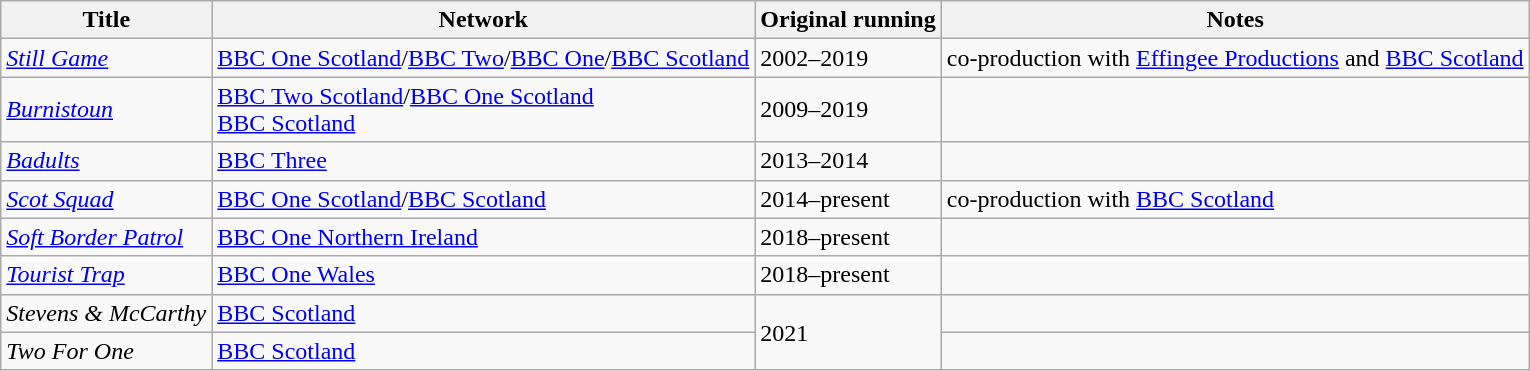<table class="wikitable sortable">
<tr>
<th>Title</th>
<th>Network</th>
<th>Original running</th>
<th>Notes</th>
</tr>
<tr>
<td><em><a href='#'>Still Game</a></em></td>
<td><a href='#'>BBC One Scotland</a>/<a href='#'>BBC Two</a>/<a href='#'>BBC One</a>/<a href='#'>BBC Scotland</a></td>
<td>2002–2019</td>
<td>co-production with <a href='#'>Effingee Productions</a> and <a href='#'>BBC Scotland</a></td>
</tr>
<tr>
<td><em><a href='#'>Burnistoun</a></em></td>
<td><a href='#'>BBC Two Scotland</a>/<a href='#'>BBC One Scotland</a><br><a href='#'>BBC Scotland</a></td>
<td>2009–2019</td>
<td></td>
</tr>
<tr>
<td><em><a href='#'>Badults</a></em></td>
<td><a href='#'>BBC Three</a></td>
<td>2013–2014</td>
<td></td>
</tr>
<tr>
<td><em><a href='#'>Scot Squad</a></em></td>
<td><a href='#'>BBC One Scotland</a>/<a href='#'>BBC Scotland</a></td>
<td>2014–present</td>
<td>co-production with <a href='#'>BBC Scotland</a></td>
</tr>
<tr>
<td><em><a href='#'>Soft Border Patrol</a></em></td>
<td><a href='#'>BBC One Northern Ireland</a></td>
<td>2018–present</td>
<td></td>
</tr>
<tr>
<td><em><a href='#'>Tourist Trap</a></em></td>
<td><a href='#'>BBC One Wales</a></td>
<td>2018–present</td>
<td></td>
</tr>
<tr>
<td><em>Stevens & McCarthy</em></td>
<td><a href='#'>BBC Scotland</a></td>
<td rowspan="2">2021</td>
<td></td>
</tr>
<tr>
<td><em>Two For One</em></td>
<td><a href='#'>BBC Scotland</a></td>
<td></td>
</tr>
</table>
